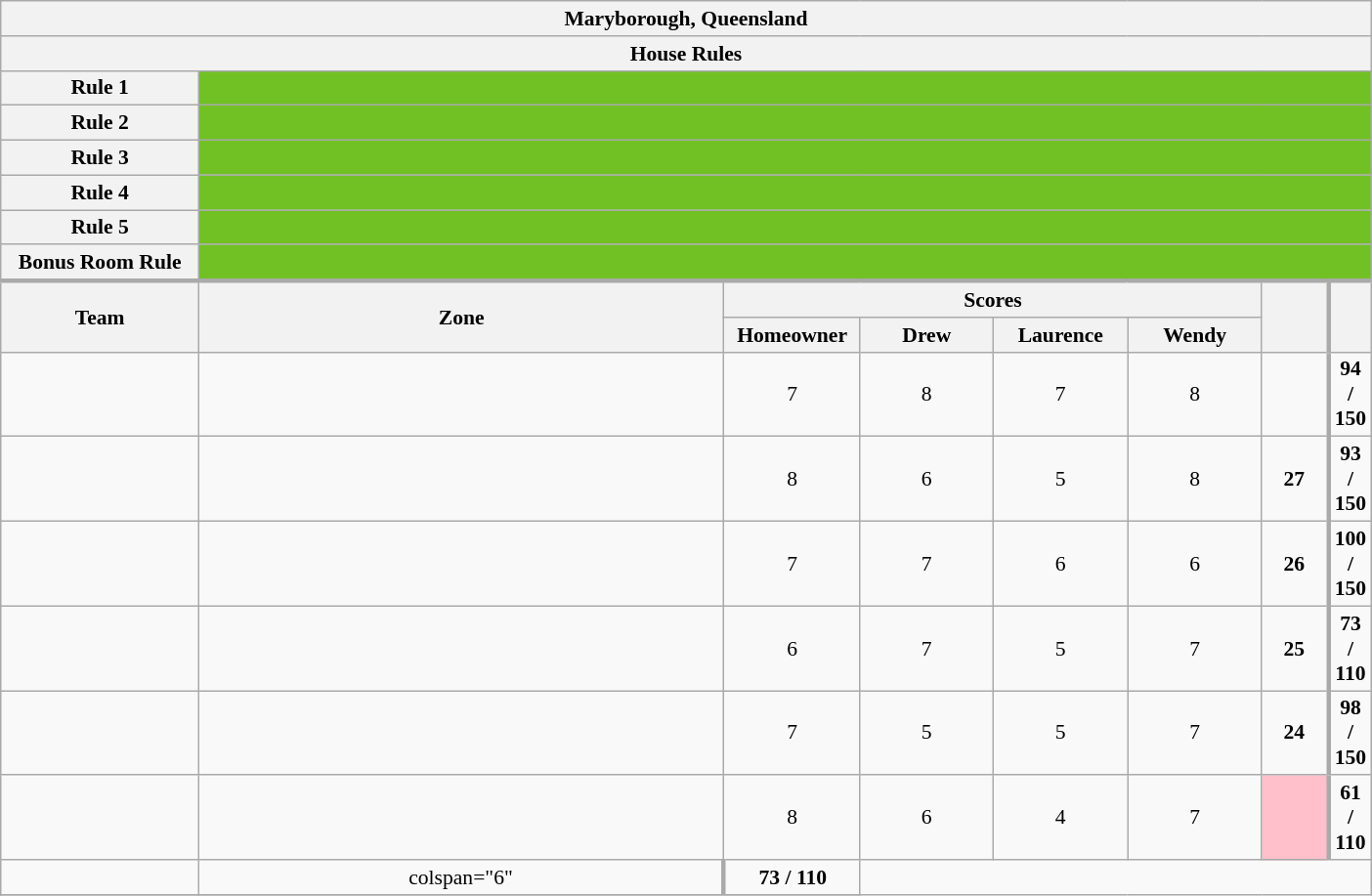<table class="wikitable plainrowheaders" style="text-align:center; font-size:90%; width:65em;">
<tr>
<th colspan="8" >Maryborough, Queensland</th>
</tr>
<tr>
<th colspan="8">House Rules</th>
</tr>
<tr>
<th>Rule 1</th>
<td colspan="8" style="background:#71C124"></td>
</tr>
<tr>
<th>Rule 2</th>
<td colspan="8" style="background:#71C124"></td>
</tr>
<tr>
<th>Rule 3</th>
<td colspan="8" style="background:#71C124"></td>
</tr>
<tr>
<th>Rule 4</th>
<td colspan="8" style="background:#71C124"></td>
</tr>
<tr>
<th>Rule 5</th>
<td colspan="8" style="background:#71C124"></td>
</tr>
<tr>
<th>Bonus Room Rule</th>
<td colspan="8" style="background:#71C124"></td>
</tr>
<tr style="border-top:3px solid #aaa;">
<th rowspan="2">Team</th>
<th rowspan="2" style="width:40%;">Zone</th>
<th colspan="4" style="width:40%;">Scores</th>
<th rowspan="2" style="width:10%;"></th>
<th rowspan="2" style="width:10%; border-left:3px solid #aaa;"></th>
</tr>
<tr>
<th style="width:10%;">Homeowner</th>
<th style="width:10%;">Drew</th>
<th style="width:10%;">Laurence</th>
<th style="width:10%;">Wendy</th>
</tr>
<tr>
<td style="width:15%;"></td>
<td></td>
<td>7</td>
<td>8</td>
<td>7</td>
<td>8</td>
<td></td>
<td style="border-left:3px solid #aaa;"><strong>94 / 150</strong></td>
</tr>
<tr>
<td style="width:15%;"></td>
<td></td>
<td>8</td>
<td>6</td>
<td>5</td>
<td>8</td>
<td><strong>27</strong></td>
<td style="border-left:3px solid #aaa;"><strong>93 / 150</strong></td>
</tr>
<tr>
<td style="width:15%;"></td>
<td></td>
<td>7</td>
<td>7</td>
<td>6</td>
<td>6</td>
<td><strong>26</strong></td>
<td style="border-left:3px solid #aaa;"><strong>100 / 150</strong></td>
</tr>
<tr>
<td style="width:15%;"></td>
<td></td>
<td>6</td>
<td>7</td>
<td>5</td>
<td>7</td>
<td><strong>25</strong></td>
<td style="border-left:3px solid #aaa;"><strong>73 / 110</strong></td>
</tr>
<tr>
<td style="width:15%;"></td>
<td></td>
<td>7</td>
<td>5</td>
<td>5</td>
<td>7</td>
<td><strong>24</strong></td>
<td style="border-left:3px solid #aaa;"><strong>98 / 150</strong></td>
</tr>
<tr>
<td style="width:15%;"></td>
<td></td>
<td>8</td>
<td>6</td>
<td>4</td>
<td>7</td>
<td style="background:pink"></td>
<td style="border-left:3px solid #aaa;"><strong>61 / 110</strong></td>
</tr>
<tr>
<td style="width:15%;"></td>
<td>colspan="6" </td>
<td style="border-left:3px solid #aaa;"><strong>73 / 110</strong></td>
</tr>
<tr>
</tr>
</table>
